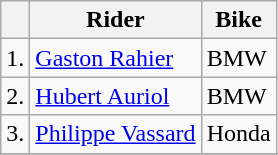<table class="wikitable">
<tr>
<th></th>
<th>Rider</th>
<th>Bike</th>
</tr>
<tr>
<td>1.</td>
<td> <a href='#'>Gaston Rahier</a></td>
<td>BMW</td>
</tr>
<tr>
<td>2.</td>
<td> <a href='#'>Hubert Auriol</a></td>
<td>BMW</td>
</tr>
<tr>
<td>3.</td>
<td> <a href='#'>Philippe Vassard</a></td>
<td>Honda</td>
</tr>
<tr>
</tr>
</table>
